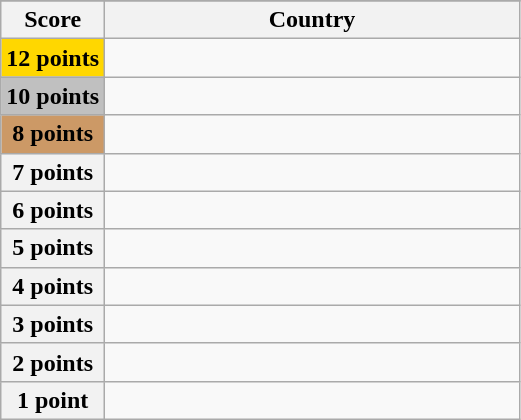<table class="wikitable">
<tr>
</tr>
<tr>
<th scope="col" width="20%">Score</th>
<th scope="col">Country</th>
</tr>
<tr>
<th scope="row" style="background:gold">12 points</th>
<td></td>
</tr>
<tr>
<th scope="row" style="background:silver">10 points</th>
<td></td>
</tr>
<tr>
<th scope="row" style="background:#CC9966">8 points</th>
<td></td>
</tr>
<tr>
<th scope="row">7 points</th>
<td></td>
</tr>
<tr>
<th scope="row">6 points</th>
<td></td>
</tr>
<tr>
<th scope="row">5 points</th>
<td></td>
</tr>
<tr>
<th scope="row">4 points</th>
<td></td>
</tr>
<tr>
<th scope="row">3 points</th>
<td></td>
</tr>
<tr>
<th scope="row">2 points</th>
<td></td>
</tr>
<tr>
<th scope="row">1 point</th>
<td></td>
</tr>
</table>
